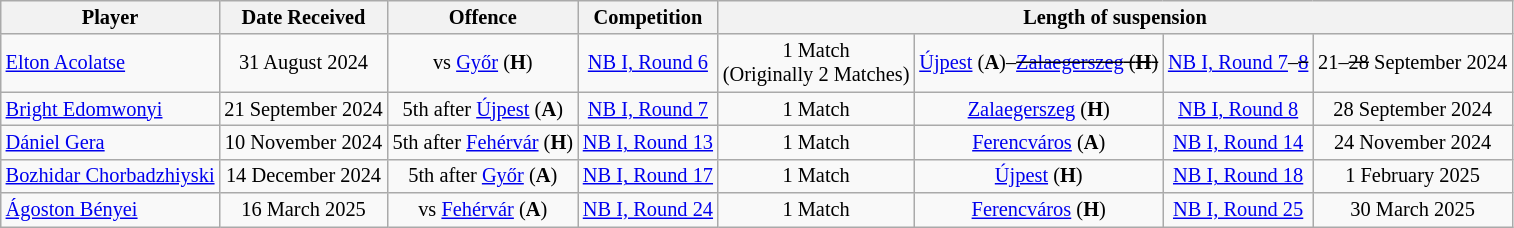<table class="wikitable zebra" style="text-align:center; font-size:85%;">
<tr>
<th>Player</th>
<th>Date Received</th>
<th>Offence</th>
<th>Competition</th>
<th colspan="4">Length of suspension</th>
</tr>
<tr>
<td align="left"> <a href='#'>Elton Acolatse</a></td>
<td>31 August 2024</td>
<td> vs <a href='#'>Győr</a> (<strong>H</strong>)</td>
<td><a href='#'>NB I, Round 6</a></td>
<td>1 Match<br>(Originally 2 Matches)</td>
<td><a href='#'>Újpest</a> (<strong>A</strong>)–<s><a href='#'>Zalaegerszeg</a> (<strong>H</strong>)</s></td>
<td><a href='#'>NB I, Round 7</a>–<s><a href='#'>8</a></s></td>
<td>21–<s>28</s> September 2024</td>
</tr>
<tr>
<td align="left"> <a href='#'>Bright Edomwonyi</a></td>
<td>21 September 2024</td>
<td>5th  after <a href='#'>Újpest</a> (<strong>A</strong>)</td>
<td><a href='#'>NB I, Round 7</a></td>
<td>1 Match</td>
<td><a href='#'>Zalaegerszeg</a> (<strong>H</strong>)</td>
<td><a href='#'>NB I, Round 8</a></td>
<td>28 September 2024</td>
</tr>
<tr>
<td align="left"> <a href='#'>Dániel Gera</a></td>
<td>10 November 2024</td>
<td>5th  after <a href='#'>Fehérvár</a> (<strong>H</strong>)</td>
<td><a href='#'>NB I, Round 13</a></td>
<td>1 Match</td>
<td><a href='#'>Ferencváros</a> (<strong>A</strong>)</td>
<td><a href='#'>NB I, Round 14</a></td>
<td>24 November 2024</td>
</tr>
<tr>
<td align="left"> <a href='#'>Bozhidar Chorbadzhiyski</a></td>
<td>14 December 2024</td>
<td>5th  after <a href='#'>Győr</a> (<strong>A</strong>)</td>
<td><a href='#'>NB I, Round 17</a></td>
<td>1 Match</td>
<td><a href='#'>Újpest</a> (<strong>H</strong>)</td>
<td><a href='#'>NB I, Round 18</a></td>
<td>1 February 2025</td>
</tr>
<tr>
<td align="left"> <a href='#'>Ágoston Bényei</a></td>
<td>16 March 2025</td>
<td> vs <a href='#'>Fehérvár</a> (<strong>A</strong>)</td>
<td><a href='#'>NB I, Round 24</a></td>
<td>1 Match</td>
<td><a href='#'>Ferencváros</a> (<strong>H</strong>)</td>
<td><a href='#'>NB I, Round 25</a></td>
<td>30 March 2025</td>
</tr>
</table>
